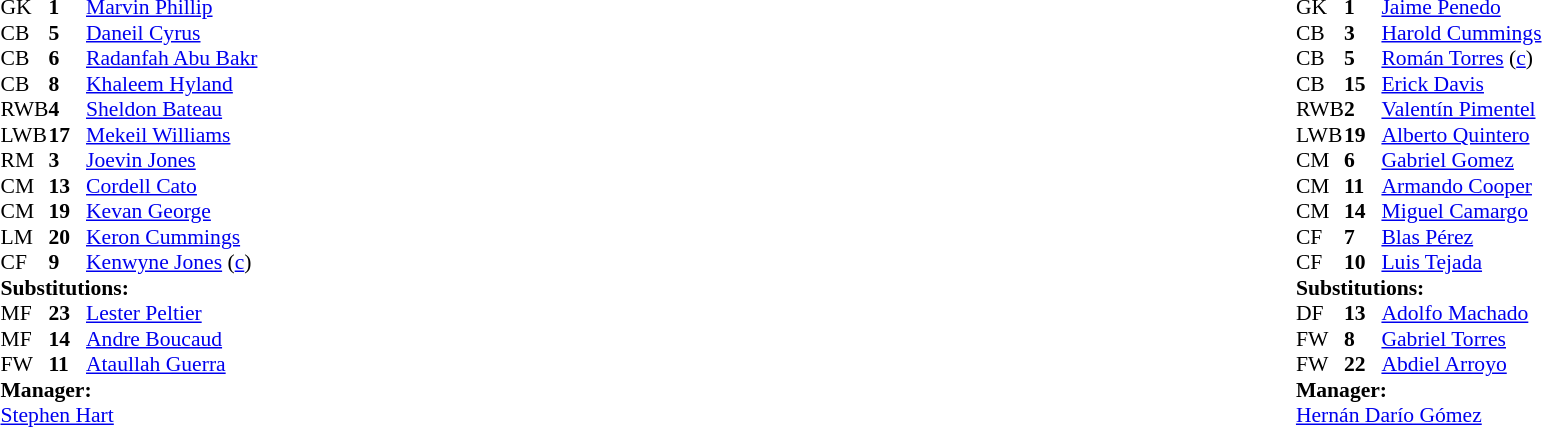<table width="100%">
<tr>
<td valign="top" width="50%"><br><table style="font-size: 90%" cellspacing="0" cellpadding="0">
<tr>
<th width="25"></th>
<th width="25"></th>
</tr>
<tr>
<td>GK</td>
<td><strong>1</strong></td>
<td><a href='#'>Marvin Phillip</a></td>
</tr>
<tr>
<td>CB</td>
<td><strong>5</strong></td>
<td><a href='#'>Daneil Cyrus</a></td>
</tr>
<tr>
<td>CB</td>
<td><strong>6</strong></td>
<td><a href='#'>Radanfah Abu Bakr</a></td>
</tr>
<tr>
<td>CB</td>
<td><strong>8</strong></td>
<td><a href='#'>Khaleem Hyland</a></td>
<td></td>
<td></td>
</tr>
<tr>
<td>RWB</td>
<td><strong>4</strong></td>
<td><a href='#'>Sheldon Bateau</a></td>
</tr>
<tr>
<td>LWB</td>
<td><strong>17</strong></td>
<td><a href='#'>Mekeil Williams</a></td>
</tr>
<tr>
<td>RM</td>
<td><strong>3</strong></td>
<td><a href='#'>Joevin Jones</a></td>
</tr>
<tr>
<td>CM</td>
<td><strong>13</strong></td>
<td><a href='#'>Cordell Cato</a></td>
<td></td>
<td></td>
</tr>
<tr>
<td>CM</td>
<td><strong>19</strong></td>
<td><a href='#'>Kevan George</a></td>
<td></td>
</tr>
<tr>
<td>LM</td>
<td><strong>20</strong></td>
<td><a href='#'>Keron Cummings</a></td>
<td></td>
<td></td>
</tr>
<tr>
<td>CF</td>
<td><strong>9</strong></td>
<td><a href='#'>Kenwyne Jones</a> (<a href='#'>c</a>)</td>
</tr>
<tr>
<td colspan=3><strong>Substitutions:</strong></td>
</tr>
<tr>
<td>MF</td>
<td><strong>23</strong></td>
<td><a href='#'>Lester Peltier</a></td>
<td></td>
<td></td>
</tr>
<tr>
<td>MF</td>
<td><strong>14</strong></td>
<td><a href='#'>Andre Boucaud</a></td>
<td></td>
<td></td>
</tr>
<tr>
<td>FW</td>
<td><strong>11</strong></td>
<td><a href='#'>Ataullah Guerra</a></td>
<td></td>
<td></td>
</tr>
<tr>
<td colspan=3><strong>Manager:</strong></td>
</tr>
<tr>
<td colspan=3><a href='#'>Stephen Hart</a></td>
</tr>
</table>
</td>
<td valign="top"></td>
<td valign="top" width="50%"><br><table style="font-size: 90%" cellspacing="0" cellpadding="0" align="center">
<tr>
<th width=25></th>
<th width=25></th>
</tr>
<tr>
<td>GK</td>
<td><strong>1</strong></td>
<td><a href='#'>Jaime Penedo</a></td>
</tr>
<tr>
<td>CB</td>
<td><strong>3</strong></td>
<td><a href='#'>Harold Cummings</a></td>
</tr>
<tr>
<td>CB</td>
<td><strong>5</strong></td>
<td><a href='#'>Román Torres</a> (<a href='#'>c</a>)</td>
</tr>
<tr>
<td>CB</td>
<td><strong>15</strong></td>
<td><a href='#'>Erick Davis</a></td>
</tr>
<tr>
<td>RWB</td>
<td><strong>2</strong></td>
<td><a href='#'>Valentín Pimentel</a></td>
<td></td>
</tr>
<tr>
<td>LWB</td>
<td><strong>19</strong></td>
<td><a href='#'>Alberto Quintero</a></td>
</tr>
<tr>
<td>CM</td>
<td><strong>6</strong></td>
<td><a href='#'>Gabriel Gomez</a></td>
<td></td>
<td></td>
</tr>
<tr>
<td>CM</td>
<td><strong>11</strong></td>
<td><a href='#'>Armando Cooper</a></td>
</tr>
<tr>
<td>CM</td>
<td><strong>14</strong></td>
<td><a href='#'>Miguel Camargo</a></td>
<td></td>
<td></td>
</tr>
<tr>
<td>CF</td>
<td><strong>7</strong></td>
<td><a href='#'>Blas Pérez</a></td>
</tr>
<tr>
<td>CF</td>
<td><strong>10</strong></td>
<td><a href='#'>Luis Tejada</a></td>
<td></td>
<td></td>
</tr>
<tr>
<td colspan=3><strong>Substitutions:</strong></td>
</tr>
<tr>
<td>DF</td>
<td><strong>13</strong></td>
<td><a href='#'>Adolfo Machado</a></td>
<td></td>
<td></td>
</tr>
<tr>
<td>FW</td>
<td><strong>8</strong></td>
<td><a href='#'>Gabriel Torres</a></td>
<td></td>
<td></td>
</tr>
<tr>
<td>FW</td>
<td><strong>22</strong></td>
<td><a href='#'>Abdiel Arroyo</a></td>
<td></td>
<td></td>
</tr>
<tr>
<td colspan=3><strong>Manager:</strong></td>
</tr>
<tr>
<td colspan=3> <a href='#'>Hernán Darío Gómez</a></td>
</tr>
</table>
</td>
</tr>
</table>
